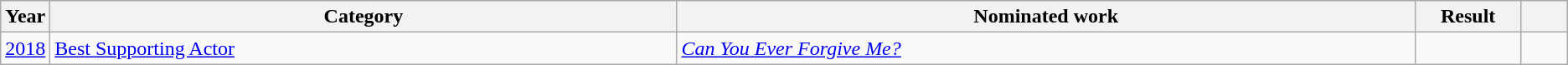<table class=wikitable>
<tr>
<th scope="col" style="width:1em;">Year</th>
<th scope="col" style="width:33em;">Category</th>
<th scope="col" style="width:39em;">Nominated work</th>
<th scope="col" style="width:5em;">Result</th>
<th scope="col" style="width:2em;"></th>
</tr>
<tr>
<td><a href='#'>2018</a></td>
<td><a href='#'>Best Supporting Actor</a></td>
<td><em><a href='#'>Can You Ever Forgive Me?</a></em></td>
<td></td>
<td style="text-align:center;"></td>
</tr>
</table>
